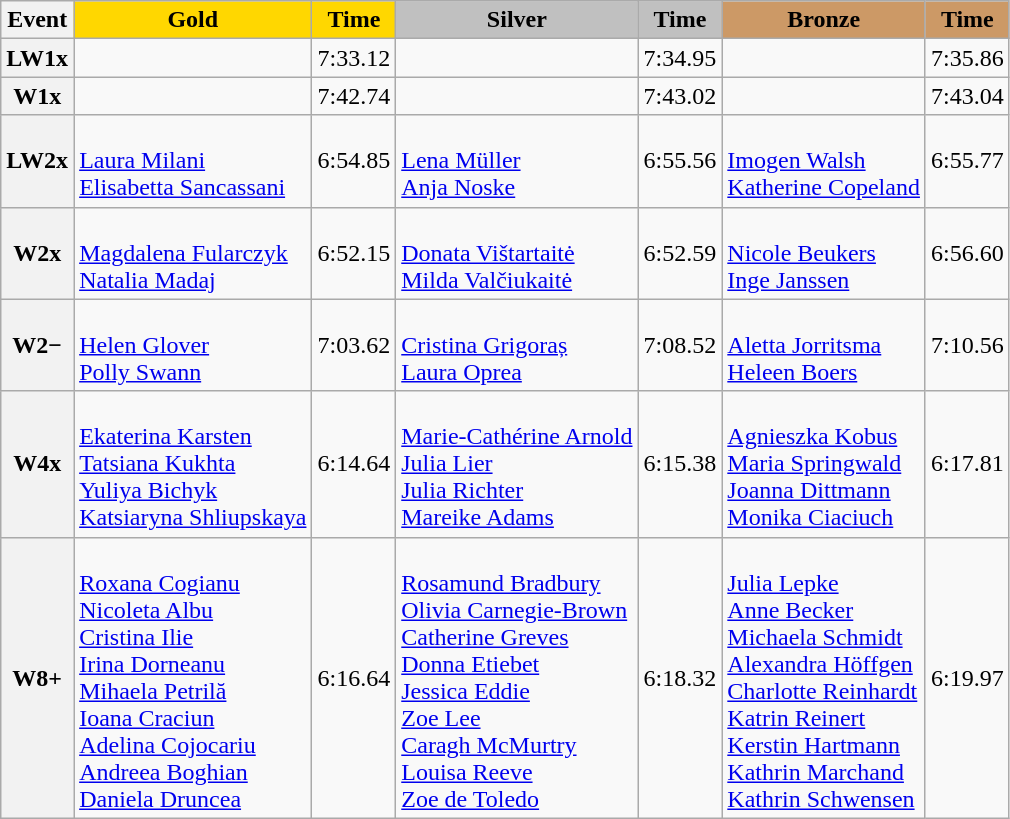<table class="wikitable">
<tr>
<th scope="col">Event</th>
<th scope="col" style="background:gold;">Gold</th>
<th scope="col" style="background:gold;">Time</th>
<th scope="col" style="background:silver;">Silver</th>
<th scope="col" style="background:silver;">Time</th>
<th scope="col" style="background:#c96;">Bronze</th>
<th scope="col" style="background:#c96;">Time</th>
</tr>
<tr>
<th scope="row">LW1x</th>
<td></td>
<td>7:33.12</td>
<td></td>
<td>7:34.95</td>
<td></td>
<td>7:35.86</td>
</tr>
<tr>
<th scope="row">W1x</th>
<td></td>
<td>7:42.74</td>
<td></td>
<td>7:43.02</td>
<td></td>
<td>7:43.04</td>
</tr>
<tr>
<th scope="row">LW2x</th>
<td><br><a href='#'>Laura Milani</a><br><a href='#'>Elisabetta Sancassani</a></td>
<td>6:54.85</td>
<td><br><a href='#'>Lena Müller</a><br><a href='#'>Anja Noske</a></td>
<td>6:55.56</td>
<td><br><a href='#'>Imogen Walsh</a><br><a href='#'>Katherine Copeland</a></td>
<td>6:55.77</td>
</tr>
<tr>
<th scope="row">W2x</th>
<td><br><a href='#'>Magdalena Fularczyk</a><br><a href='#'>Natalia Madaj</a></td>
<td>6:52.15</td>
<td><br><a href='#'>Donata Vištartaitė</a><br><a href='#'>Milda Valčiukaitė</a></td>
<td>6:52.59</td>
<td><br><a href='#'>Nicole Beukers</a><br><a href='#'>Inge Janssen</a></td>
<td>6:56.60</td>
</tr>
<tr>
<th scope="row">W2−</th>
<td><br><a href='#'>Helen Glover</a><br><a href='#'>Polly Swann</a></td>
<td>7:03.62</td>
<td><br><a href='#'>Cristina Grigoraș</a><br><a href='#'>Laura Oprea</a></td>
<td>7:08.52</td>
<td><br><a href='#'>Aletta Jorritsma</a><br><a href='#'>Heleen Boers</a></td>
<td>7:10.56</td>
</tr>
<tr>
<th scope="row">W4x</th>
<td><br><a href='#'>Ekaterina Karsten</a><br><a href='#'>Tatsiana Kukhta</a><br><a href='#'>Yuliya Bichyk</a><br><a href='#'>Katsiaryna Shliupskaya</a></td>
<td>6:14.64</td>
<td><br><a href='#'>Marie-Cathérine Arnold</a><br><a href='#'>Julia Lier</a><br><a href='#'>Julia Richter</a><br><a href='#'>Mareike Adams</a></td>
<td>6:15.38</td>
<td><br><a href='#'>Agnieszka Kobus</a><br><a href='#'>Maria Springwald</a><br><a href='#'>Joanna Dittmann</a><br><a href='#'>Monika Ciaciuch</a></td>
<td>6:17.81</td>
</tr>
<tr>
<th scope="row">W8+</th>
<td><br><a href='#'>Roxana Cogianu</a><br><a href='#'>Nicoleta Albu</a><br><a href='#'>Cristina Ilie</a><br><a href='#'>Irina Dorneanu</a><br><a href='#'>Mihaela Petrilă</a><br><a href='#'>Ioana Craciun</a><br><a href='#'>Adelina Cojocariu</a><br><a href='#'>Andreea Boghian</a><br><a href='#'>Daniela Druncea</a></td>
<td>6:16.64</td>
<td><br><a href='#'>Rosamund Bradbury</a><br><a href='#'>Olivia Carnegie-Brown</a><br><a href='#'>Catherine Greves</a><br><a href='#'>Donna Etiebet</a><br><a href='#'>Jessica Eddie</a><br><a href='#'>Zoe Lee</a><br><a href='#'>Caragh McMurtry</a><br><a href='#'>Louisa Reeve</a><br><a href='#'>Zoe de Toledo</a></td>
<td>6:18.32</td>
<td><br><a href='#'>Julia Lepke</a><br><a href='#'>Anne Becker</a><br><a href='#'>Michaela Schmidt</a><br><a href='#'>Alexandra Höffgen</a><br><a href='#'>Charlotte Reinhardt</a><br><a href='#'>Katrin Reinert</a><br><a href='#'>Kerstin Hartmann</a><br><a href='#'>Kathrin Marchand</a><br><a href='#'>Kathrin Schwensen</a></td>
<td>6:19.97</td>
</tr>
</table>
